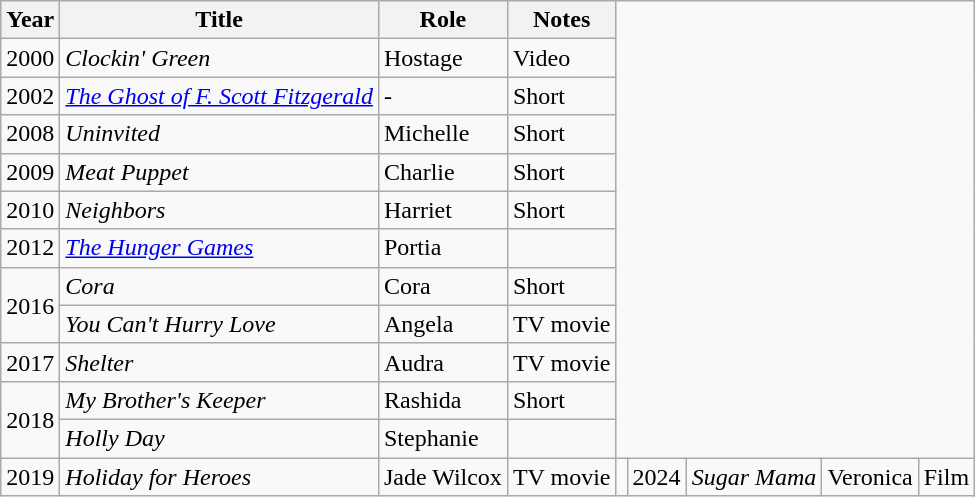<table class="wikitable plainrowheaders sortable" style="margin-right: 0;">
<tr>
<th scope="col">Year</th>
<th scope="col">Title</th>
<th scope="col">Role</th>
<th scope="col" class="unsortable">Notes</th>
</tr>
<tr>
<td>2000</td>
<td><em>Clockin' Green</em></td>
<td>Hostage</td>
<td>Video</td>
</tr>
<tr>
<td>2002</td>
<td><em><a href='#'>The Ghost of F. Scott Fitzgerald</a></em></td>
<td>-</td>
<td>Short</td>
</tr>
<tr>
<td>2008</td>
<td><em>Uninvited</em></td>
<td>Michelle</td>
<td>Short</td>
</tr>
<tr>
<td>2009</td>
<td><em>Meat Puppet</em></td>
<td>Charlie</td>
<td>Short</td>
</tr>
<tr>
<td>2010</td>
<td><em>Neighbors</em></td>
<td>Harriet</td>
<td>Short</td>
</tr>
<tr>
<td>2012</td>
<td><em><a href='#'>The Hunger Games</a></em></td>
<td>Portia</td>
<td></td>
</tr>
<tr>
<td rowspan="2">2016</td>
<td><em>Cora</em></td>
<td>Cora</td>
<td>Short</td>
</tr>
<tr>
<td><em>You Can't Hurry Love</em></td>
<td>Angela</td>
<td>TV movie</td>
</tr>
<tr>
<td>2017</td>
<td><em>Shelter</em></td>
<td>Audra</td>
<td>TV movie</td>
</tr>
<tr>
<td rowspan="2">2018</td>
<td><em>My Brother's Keeper</em></td>
<td>Rashida</td>
<td>Short</td>
</tr>
<tr>
<td><em>Holly Day</em></td>
<td>Stephanie</td>
<td></td>
</tr>
<tr>
<td>2019</td>
<td><em>Holiday for Heroes</em></td>
<td>Jade Wilcox</td>
<td>TV movie</td>
<td></td>
<td>2024</td>
<td><em>Sugar Mama</em></td>
<td>Veronica</td>
<td>Film</td>
</tr>
</table>
